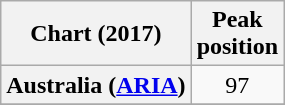<table class="wikitable sortable plainrowheaders" style="text-align:center">
<tr>
<th>Chart (2017)</th>
<th>Peak<br>position</th>
</tr>
<tr>
<th scope="row">Australia (<a href='#'>ARIA</a>)</th>
<td>97</td>
</tr>
<tr>
</tr>
</table>
